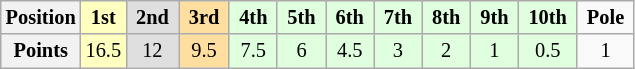<table class="wikitable" style="font-size:85%; text-align:center">
<tr>
<th>Position</th>
<td style="background:#FFFFBF;"> <strong>1st</strong> </td>
<td style="background:#DFDFDF;"> <strong>2nd</strong> </td>
<td style="background:#FFDF9F;"> <strong>3rd</strong> </td>
<td style="background:#DFFFDF;"> <strong>4th</strong> </td>
<td style="background:#DFFFDF;"> <strong>5th</strong> </td>
<td style="background:#DFFFDF;"> <strong>6th</strong> </td>
<td style="background:#DFFFDF;"> <strong>7th</strong> </td>
<td style="background:#DFFFDF;"> <strong>8th</strong> </td>
<td style="background:#DFFFDF;"> <strong>9th</strong> </td>
<td style="background:#DFFFDF;"> <strong>10th</strong> </td>
<td> <strong>Pole</strong> </td>
</tr>
<tr>
<th>Points</th>
<td style="background:#FFFFBF;">16.5</td>
<td style="background:#DFDFDF;">12</td>
<td style="background:#FFDF9F;">9.5</td>
<td style="background:#DFFFDF;">7.5</td>
<td style="background:#DFFFDF;">6</td>
<td style="background:#DFFFDF;">4.5</td>
<td style="background:#DFFFDF;">3</td>
<td style="background:#DFFFDF;">2</td>
<td style="background:#DFFFDF;">1</td>
<td style="background:#DFFFDF;">0.5</td>
<td>1</td>
</tr>
</table>
